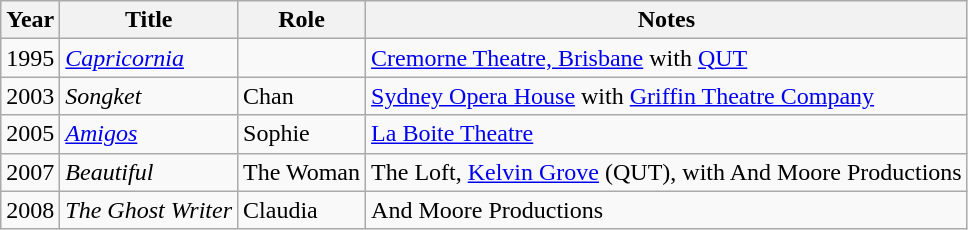<table class="wikitable sortable">
<tr>
<th>Year</th>
<th>Title</th>
<th>Role</th>
<th>Notes</th>
</tr>
<tr>
<td>1995</td>
<td><em><a href='#'>Capricornia</a></em></td>
<td></td>
<td><a href='#'>Cremorne Theatre, Brisbane</a> with <a href='#'>QUT</a></td>
</tr>
<tr>
<td>2003</td>
<td><em>Songket</em></td>
<td>Chan</td>
<td><a href='#'>Sydney Opera House</a> with <a href='#'>Griffin Theatre Company</a></td>
</tr>
<tr>
<td>2005</td>
<td><em><a href='#'>Amigos</a></em></td>
<td>Sophie</td>
<td><a href='#'>La Boite Theatre</a></td>
</tr>
<tr>
<td>2007</td>
<td><em>Beautiful</em></td>
<td>The Woman</td>
<td>The Loft, <a href='#'>Kelvin Grove</a> (QUT), with And Moore Productions</td>
</tr>
<tr>
<td>2008</td>
<td><em>The Ghost Writer</em></td>
<td>Claudia</td>
<td>And Moore Productions</td>
</tr>
</table>
